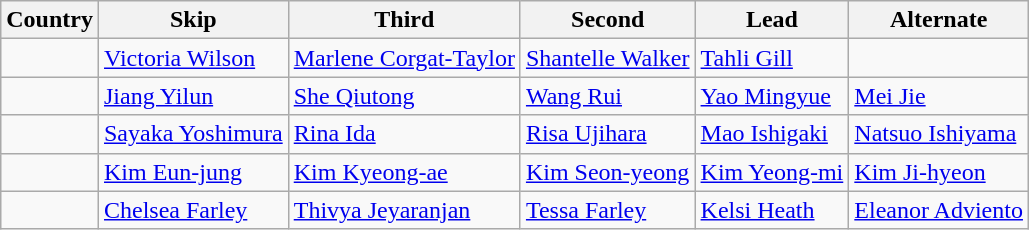<table class="wikitable">
<tr>
<th>Country</th>
<th>Skip</th>
<th>Third</th>
<th>Second</th>
<th>Lead</th>
<th>Alternate</th>
</tr>
<tr>
<td></td>
<td><a href='#'>Victoria Wilson</a></td>
<td><a href='#'>Marlene Corgat-Taylor</a></td>
<td><a href='#'>Shantelle Walker</a></td>
<td><a href='#'>Tahli Gill</a></td>
<td></td>
</tr>
<tr>
<td></td>
<td><a href='#'>Jiang Yilun</a></td>
<td><a href='#'>She Qiutong</a></td>
<td><a href='#'>Wang Rui</a></td>
<td><a href='#'>Yao Mingyue</a></td>
<td><a href='#'>Mei Jie</a></td>
</tr>
<tr>
<td></td>
<td><a href='#'>Sayaka Yoshimura</a></td>
<td><a href='#'>Rina Ida</a></td>
<td><a href='#'>Risa Ujihara</a></td>
<td><a href='#'>Mao Ishigaki</a></td>
<td><a href='#'>Natsuo Ishiyama</a></td>
</tr>
<tr>
<td></td>
<td><a href='#'>Kim Eun-jung</a></td>
<td><a href='#'>Kim Kyeong-ae</a></td>
<td><a href='#'>Kim Seon-yeong</a></td>
<td><a href='#'>Kim Yeong-mi</a></td>
<td><a href='#'>Kim Ji-hyeon</a></td>
</tr>
<tr>
<td></td>
<td><a href='#'>Chelsea Farley</a></td>
<td><a href='#'>Thivya Jeyaranjan</a></td>
<td><a href='#'>Tessa Farley</a></td>
<td><a href='#'>Kelsi Heath</a></td>
<td><a href='#'>Eleanor Adviento</a></td>
</tr>
</table>
